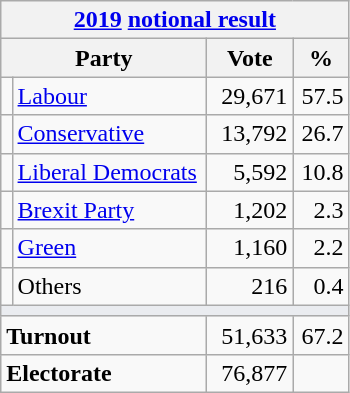<table class="wikitable">
<tr>
<th colspan="4"><a href='#'>2019</a> <a href='#'>notional result</a></th>
</tr>
<tr>
<th bgcolor="#DDDDFF" width="130px" colspan="2">Party</th>
<th bgcolor="#DDDDFF" width="50px">Vote</th>
<th bgcolor="#DDDDFF" width="30px">%</th>
</tr>
<tr>
<td></td>
<td><a href='#'>Labour</a></td>
<td align=right>29,671</td>
<td align=right>57.5</td>
</tr>
<tr>
<td></td>
<td><a href='#'>Conservative</a></td>
<td align=right>13,792</td>
<td align=right>26.7</td>
</tr>
<tr>
<td></td>
<td><a href='#'>Liberal Democrats</a></td>
<td align=right>5,592</td>
<td align=right>10.8</td>
</tr>
<tr>
<td></td>
<td><a href='#'>Brexit Party</a></td>
<td align=right>1,202</td>
<td align=right>2.3</td>
</tr>
<tr>
<td></td>
<td><a href='#'>Green</a></td>
<td align=right>1,160</td>
<td align=right>2.2</td>
</tr>
<tr>
<td></td>
<td>Others</td>
<td align=right>216</td>
<td align=right>0.4</td>
</tr>
<tr>
<td colspan="4" bgcolor="#EAECF0"></td>
</tr>
<tr>
<td colspan="2"><strong>Turnout</strong></td>
<td align=right>51,633</td>
<td align=right>67.2</td>
</tr>
<tr>
<td colspan="2"><strong>Electorate</strong></td>
<td align=right>76,877</td>
</tr>
</table>
